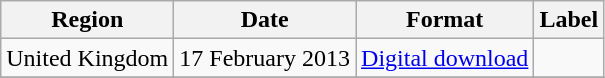<table class=wikitable>
<tr>
<th>Region</th>
<th>Date</th>
<th>Format</th>
<th>Label</th>
</tr>
<tr>
<td>United Kingdom</td>
<td>17 February 2013</td>
<td><a href='#'>Digital download</a></td>
<td></td>
</tr>
<tr>
</tr>
</table>
